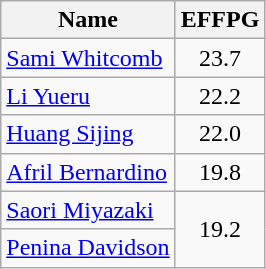<table class="wikitable">
<tr>
<th>Name</th>
<th>EFFPG</th>
</tr>
<tr>
<td> <a href='#'>Sami Whitcomb</a></td>
<td align=center>23.7</td>
</tr>
<tr>
<td> <a href='#'>Li Yueru</a></td>
<td align=center>22.2</td>
</tr>
<tr>
<td> <a href='#'>Huang Sijing</a></td>
<td align=center>22.0</td>
</tr>
<tr>
<td> <a href='#'>Afril Bernardino</a></td>
<td align=center>19.8</td>
</tr>
<tr>
<td> <a href='#'>Saori Miyazaki</a></td>
<td align=center rowspan=2>19.2</td>
</tr>
<tr>
<td> <a href='#'>Penina Davidson</a></td>
</tr>
</table>
